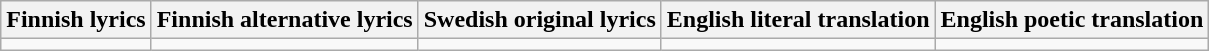<table class="wikitable">
<tr>
<th>Finnish lyrics</th>
<th>Finnish alternative lyrics</th>
<th>Swedish original lyrics</th>
<th>English literal translation</th>
<th>English poetic translation</th>
</tr>
<tr style="vertical-align:top; white-space:nowrap;">
<td></td>
<td></td>
<td></td>
<td></td>
<td></td>
</tr>
</table>
